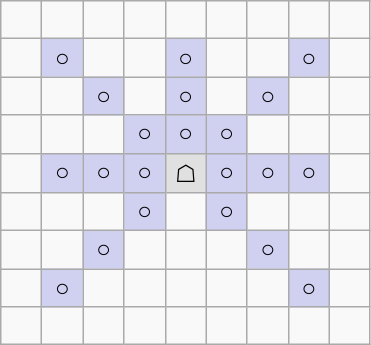<table border="1" class="wikitable">
<tr align=center>
<td width="20"> </td>
<td width="20"> </td>
<td width="20"> </td>
<td width="20"> </td>
<td width="20"> </td>
<td width="20"> </td>
<td width="20"> </td>
<td width="20"> </td>
<td width="20"> </td>
</tr>
<tr align=center>
<td> </td>
<td style="background:#d0d0f0;">○</td>
<td> </td>
<td> </td>
<td style="background:#d0d0f0;">○</td>
<td> </td>
<td> </td>
<td style="background:#d0d0f0;">○</td>
<td> </td>
</tr>
<tr align=center>
<td> </td>
<td> </td>
<td style="background:#d0d0f0;">○</td>
<td> </td>
<td style="background:#d0d0f0;">○</td>
<td> </td>
<td style="background:#d0d0f0;">○</td>
<td> </td>
<td> </td>
</tr>
<tr align=center>
<td> </td>
<td> </td>
<td> </td>
<td style="background:#d0d0f0;">○</td>
<td style="background:#d0d0f0;">○</td>
<td style="background:#d0d0f0;">○</td>
<td> </td>
<td> </td>
<td> </td>
</tr>
<tr align=center>
<td> </td>
<td style="background:#d0d0f0;">○</td>
<td style="background:#d0d0f0;">○</td>
<td style="background:#d0d0f0;">○</td>
<td style="background:#e0e0e0;">☖</td>
<td style="background:#d0d0f0;">○</td>
<td style="background:#d0d0f0;">○</td>
<td style="background:#d0d0f0;">○</td>
<td> </td>
</tr>
<tr align=center>
<td> </td>
<td> </td>
<td> </td>
<td style="background:#d0d0f0;">○</td>
<td> </td>
<td style="background:#d0d0f0;">○</td>
<td> </td>
<td> </td>
<td> </td>
</tr>
<tr align=center>
<td> </td>
<td> </td>
<td style="background:#d0d0f0;">○</td>
<td> </td>
<td> </td>
<td> </td>
<td style="background:#d0d0f0;">○</td>
<td> </td>
<td> </td>
</tr>
<tr align=center>
<td> </td>
<td style="background:#d0d0f0;">○</td>
<td> </td>
<td> </td>
<td> </td>
<td> </td>
<td> </td>
<td style="background:#d0d0f0;">○</td>
<td> </td>
</tr>
<tr align=center>
<td> </td>
<td> </td>
<td> </td>
<td> </td>
<td> </td>
<td> </td>
<td> </td>
<td> </td>
<td> </td>
</tr>
</table>
